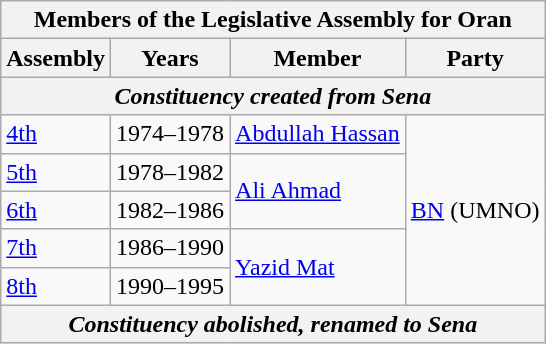<table class=wikitable>
<tr>
<th colspan=4>Members of the Legislative Assembly for Oran</th>
</tr>
<tr>
<th>Assembly</th>
<th>Years</th>
<th>Member</th>
<th>Party</th>
</tr>
<tr>
<th colspan=4 align=center><em>Constituency created from Sena</em></th>
</tr>
<tr>
<td><a href='#'>4th</a></td>
<td>1974–1978</td>
<td><a href='#'>Abdullah Hassan</a></td>
<td rowspan=5><a href='#'>BN</a> (UMNO)</td>
</tr>
<tr>
<td><a href='#'>5th</a></td>
<td>1978–1982</td>
<td rowspan=2><a href='#'>Ali Ahmad</a></td>
</tr>
<tr>
<td><a href='#'>6th</a></td>
<td>1982–1986</td>
</tr>
<tr>
<td><a href='#'>7th</a></td>
<td>1986–1990</td>
<td rowspan=2><a href='#'>Yazid Mat</a></td>
</tr>
<tr>
<td><a href='#'>8th</a></td>
<td>1990–1995</td>
</tr>
<tr>
<th colspan=4 align=center><em>Constituency abolished, renamed to Sena</em></th>
</tr>
</table>
